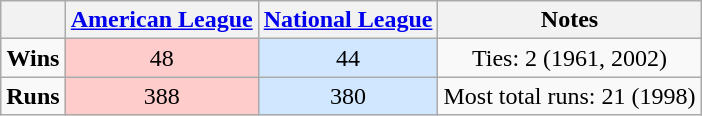<table class="wikitable" style="text-align: center;">
<tr>
<th bgcolor=lightgrey></th>
<th bgcolor=#ffcccc><a href='#'>American League</a></th>
<th bgcolor=#D0E7FF><a href='#'>National League</a></th>
<th>Notes</th>
</tr>
<tr>
<td><strong>Wins</strong></td>
<td bgcolor=#ffcccc>48</td>
<td bgcolor="#D0E7FF">44</td>
<td>Ties: 2 (1961, 2002)</td>
</tr>
<tr>
<td><strong>Runs</strong></td>
<td bgcolor=#ffcccc>388</td>
<td bgcolor="#D0E7FF">380</td>
<td>Most total runs: 21 (1998)</td>
</tr>
</table>
